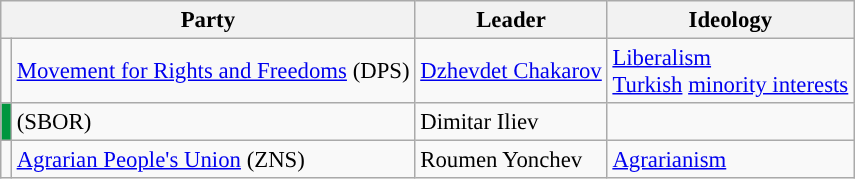<table class="wikitable" style="font-size:95%; white-space: nowrap">
<tr>
<th style="width:200px" colspan="2">Party</th>
<th style="width:100px">Leader</th>
<th style="width:120px">Ideology</th>
</tr>
<tr>
<td style="background:"></td>
<td><a href='#'>Movement for Rights and Freedoms</a> (DPS)</td>
<td><a href='#'>Dzhevdet Chakarov</a></td>
<td><a href='#'>Liberalism</a><br><a href='#'>Turkish</a> <a href='#'>minority interests</a></td>
</tr>
<tr>
<td style="background:#00963f;"></td>
<td> (SBOR)</td>
<td>Dimitar Iliev</td>
<td></td>
</tr>
<tr>
<td style="background:"></td>
<td><a href='#'>Agrarian People's Union</a> (ZNS)</td>
<td>Roumen Yonchev</td>
<td><a href='#'>Agrarianism</a></td>
</tr>
</table>
